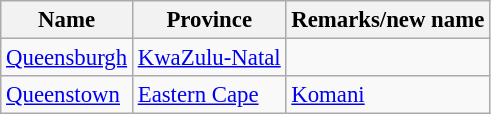<table class="wikitable sortable" style="font-size: 95%;">
<tr>
<th>Name</th>
<th>Province</th>
<th>Remarks/new name</th>
</tr>
<tr>
<td><a href='#'>Queensburgh</a></td>
<td><a href='#'>KwaZulu-Natal</a></td>
<td></td>
</tr>
<tr>
<td><a href='#'>Queenstown</a></td>
<td><a href='#'>Eastern Cape</a></td>
<td><a href='#'>Komani</a></td>
</tr>
</table>
